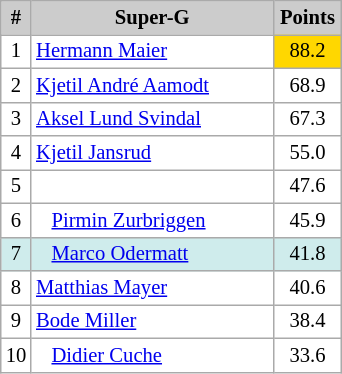<table class="wikitable plainrowheaders" style="background:#fff; font-size:86%; line-height:16px; border:grey solid 1px; border-collapse:collapse">
<tr>
<th style="background-color: #ccc;" width="10">#</th>
<th style="background-color: #ccc;" width="155">Super-G</th>
<th style="background:#ccc; width:20%">Points</th>
</tr>
<tr>
<td align=center>1</td>
<td> <a href='#'>Hermann Maier</a></td>
<td bgcolor=gold align=center>88.2</td>
</tr>
<tr>
<td align=center>2</td>
<td> <a href='#'>Kjetil André Aamodt</a></td>
<td align=center>68.9</td>
</tr>
<tr>
<td align=center>3</td>
<td> <a href='#'>Aksel Lund Svindal</a></td>
<td align=center>67.3</td>
</tr>
<tr>
<td align=center>4</td>
<td> <a href='#'>Kjetil Jansrud</a></td>
<td align=center>55.0</td>
</tr>
<tr>
<td align=center>5</td>
<td></td>
<td align=center>47.6</td>
</tr>
<tr>
<td align=center>6</td>
<td>   <a href='#'>Pirmin Zurbriggen</a></td>
<td align=center>45.9</td>
</tr>
<tr style="background:#CFECEC">
<td align=center>7</td>
<td>   <a href='#'>Marco Odermatt</a></td>
<td align=center>41.8</td>
</tr>
<tr>
<td align=center>8</td>
<td> <a href='#'>Matthias Mayer</a></td>
<td align=center>40.6</td>
</tr>
<tr>
<td align=center>9</td>
<td> <a href='#'>Bode Miller</a></td>
<td align=center>38.4</td>
</tr>
<tr>
<td align=center>10</td>
<td>   <a href='#'>Didier Cuche</a></td>
<td align=center>33.6</td>
</tr>
</table>
